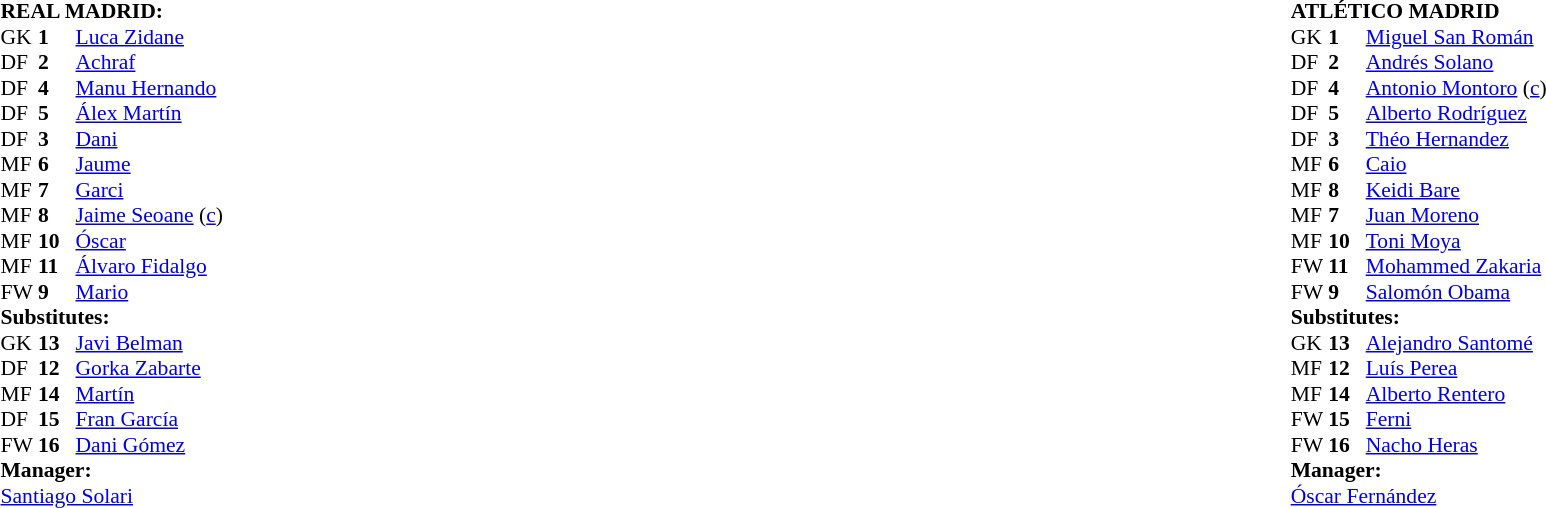<table width="100%">
<tr>
<td valign="top" width="50%"><br><table style="font-size: 90%" cellspacing="0" cellpadding="0">
<tr>
<td colspan="4"><strong>REAL MADRID:</strong></td>
</tr>
<tr>
<th width=25></th>
<th width=25></th>
</tr>
<tr>
<td>GK</td>
<td><strong>1</strong></td>
<td> <a href='#'>Luca Zidane</a></td>
</tr>
<tr>
<td>DF</td>
<td><strong>2</strong></td>
<td> <a href='#'>Achraf</a></td>
</tr>
<tr>
<td>DF</td>
<td><strong>4</strong></td>
<td> <a href='#'>Manu Hernando</a></td>
</tr>
<tr>
<td>DF</td>
<td><strong>5</strong></td>
<td> <a href='#'>Álex Martín</a></td>
<td></td>
<td></td>
</tr>
<tr>
<td>DF</td>
<td><strong>3</strong></td>
<td> <a href='#'>Dani</a></td>
</tr>
<tr>
<td>MF</td>
<td><strong>6</strong></td>
<td> <a href='#'>Jaume</a></td>
</tr>
<tr>
<td>MF</td>
<td><strong>7</strong></td>
<td> <a href='#'>Garci</a></td>
</tr>
<tr>
<td>MF</td>
<td><strong>8</strong></td>
<td> <a href='#'>Jaime Seoane</a> (<a href='#'>c</a>)</td>
<td></td>
</tr>
<tr>
<td>MF</td>
<td><strong>10</strong></td>
<td> <a href='#'>Óscar</a></td>
<td></td>
<td></td>
</tr>
<tr>
<td>MF</td>
<td><strong>11</strong></td>
<td> <a href='#'>Álvaro Fidalgo</a></td>
<td></td>
<td></td>
</tr>
<tr>
<td>FW</td>
<td><strong>9</strong></td>
<td> <a href='#'>Mario</a></td>
</tr>
<tr>
<td colspan=3><strong>Substitutes:</strong></td>
</tr>
<tr>
<td>GK</td>
<td><strong>13</strong></td>
<td> <a href='#'>Javi Belman</a></td>
</tr>
<tr>
<td>DF</td>
<td><strong>12</strong></td>
<td> <a href='#'>Gorka Zabarte</a></td>
<td></td>
<td></td>
</tr>
<tr>
<td>MF</td>
<td><strong>14</strong></td>
<td> <a href='#'>Martín</a></td>
<td></td>
<td></td>
</tr>
<tr>
<td>DF</td>
<td><strong>15</strong></td>
<td> <a href='#'>Fran García</a></td>
<td></td>
<td></td>
</tr>
<tr>
<td>FW</td>
<td><strong>16</strong></td>
<td> <a href='#'>Dani Gómez</a></td>
<td></td>
<td></td>
</tr>
<tr>
<td colspan=3><strong>Manager:</strong><br> <a href='#'>Santiago Solari</a></td>
</tr>
<tr>
<td colspan=4></td>
</tr>
</table>
</td>
<td valign="top"></td>
<td valign="top" width="50%"><br><table style="font-size: 90%" cellspacing="0" cellpadding="0" align=center>
<tr>
<td colspan="4"><strong>ATLÉTICO MADRID</strong></td>
</tr>
<tr>
<th width=25></th>
<th width=25></th>
</tr>
<tr>
<td>GK</td>
<td><strong>1</strong></td>
<td> <a href='#'>Miguel San Román</a></td>
</tr>
<tr>
<td>DF</td>
<td><strong>2</strong></td>
<td> <a href='#'>Andrés Solano</a></td>
</tr>
<tr>
<td>DF</td>
<td><strong>4</strong></td>
<td> <a href='#'>Antonio Montoro</a> (<a href='#'>c</a>)</td>
</tr>
<tr>
<td>DF</td>
<td><strong>5</strong></td>
<td> <a href='#'>Alberto Rodríguez</a></td>
<td></td>
</tr>
<tr>
<td>DF</td>
<td><strong>3</strong></td>
<td> <a href='#'>Théo Hernandez</a></td>
</tr>
<tr>
<td>MF</td>
<td><strong>6</strong></td>
<td> <a href='#'>Caio</a></td>
<td></td>
<td></td>
</tr>
<tr>
<td>MF</td>
<td><strong>8</strong></td>
<td> <a href='#'>Keidi Bare</a></td>
</tr>
<tr>
<td>MF</td>
<td><strong>7</strong></td>
<td> <a href='#'>Juan Moreno</a></td>
<td></td>
<td></td>
</tr>
<tr>
<td>MF</td>
<td><strong>10</strong></td>
<td> <a href='#'>Toni Moya</a></td>
<td></td>
<td></td>
</tr>
<tr>
<td>FW</td>
<td><strong>11</strong></td>
<td> <a href='#'>Mohammed Zakaria</a></td>
<td></td>
<td></td>
</tr>
<tr>
<td>FW</td>
<td><strong>9</strong></td>
<td> <a href='#'>Salomón Obama</a></td>
</tr>
<tr>
<td colspan=3><strong>Substitutes:</strong></td>
</tr>
<tr>
<td>GK</td>
<td><strong>13</strong></td>
<td> <a href='#'>Alejandro Santomé</a></td>
</tr>
<tr>
<td>MF</td>
<td><strong>12</strong></td>
<td> <a href='#'>Luís Perea</a></td>
<td></td>
<td></td>
</tr>
<tr>
<td>MF</td>
<td><strong>14</strong></td>
<td> <a href='#'>Alberto Rentero</a></td>
<td></td>
<td></td>
</tr>
<tr>
<td>FW</td>
<td><strong>15</strong></td>
<td> <a href='#'>Ferni</a></td>
<td></td>
<td></td>
</tr>
<tr>
<td>FW</td>
<td><strong>16</strong></td>
<td> <a href='#'>Nacho Heras</a></td>
<td></td>
<td></td>
</tr>
<tr>
<td colspan=3><strong>Manager:</strong><br> <a href='#'>Óscar Fernández</a></td>
</tr>
<tr>
<td colspan=4></td>
</tr>
</table>
</td>
</tr>
</table>
